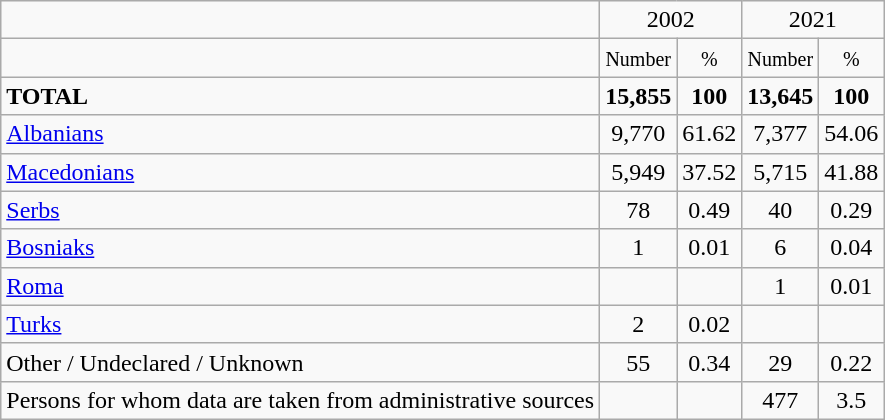<table class="wikitable">
<tr>
<td></td>
<td colspan="2" align="center">2002</td>
<td colspan="2" align="center">2021</td>
</tr>
<tr>
<td></td>
<td align="center"><small>Number</small></td>
<td align="center"><small>%</small></td>
<td align="center"><small>Number</small></td>
<td align="center"><small>%</small></td>
</tr>
<tr>
<td><strong>TOTAL</strong></td>
<td align="center"><strong>15,855</strong></td>
<td align="center"><strong>100</strong></td>
<td align="center"><strong>13,645</strong></td>
<td align="center"><strong>100</strong></td>
</tr>
<tr>
<td><a href='#'>Albanians</a></td>
<td align="center">9,770</td>
<td align="center">61.62</td>
<td align="center">7,377</td>
<td align="center">54.06</td>
</tr>
<tr>
<td><a href='#'>Macedonians</a></td>
<td align="center">5,949</td>
<td align="center">37.52</td>
<td align="center">5,715</td>
<td align="center">41.88</td>
</tr>
<tr>
<td><a href='#'>Serbs</a></td>
<td align="center">78</td>
<td align="center">0.49</td>
<td align="center">40</td>
<td align="center">0.29</td>
</tr>
<tr>
<td><a href='#'>Bosniaks</a></td>
<td align="center">1</td>
<td align="center">0.01</td>
<td align="center">6</td>
<td align="center">0.04</td>
</tr>
<tr>
<td><a href='#'>Roma</a></td>
<td align="center"></td>
<td align="center"></td>
<td align="center">1</td>
<td align="center">0.01</td>
</tr>
<tr>
<td><a href='#'>Turks</a></td>
<td align="center">2</td>
<td align="center">0.02</td>
<td align="center"></td>
<td align="center"></td>
</tr>
<tr>
<td>Other / Undeclared / Unknown</td>
<td align="center">55</td>
<td align="center">0.34</td>
<td align="center">29</td>
<td align="center">0.22</td>
</tr>
<tr>
<td>Persons for whom data are taken from administrative sources</td>
<td align="center"></td>
<td align="center"></td>
<td align="center">477</td>
<td align="center">3.5</td>
</tr>
</table>
